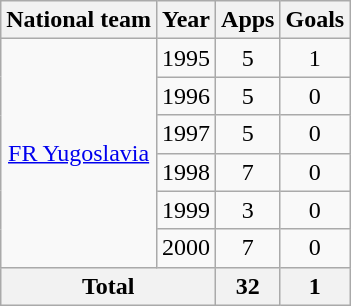<table class="wikitable" style="text-align:center">
<tr>
<th>National team</th>
<th>Year</th>
<th>Apps</th>
<th>Goals</th>
</tr>
<tr>
<td rowspan="6"><a href='#'>FR Yugoslavia</a></td>
<td>1995</td>
<td>5</td>
<td>1</td>
</tr>
<tr>
<td>1996</td>
<td>5</td>
<td>0</td>
</tr>
<tr>
<td>1997</td>
<td>5</td>
<td>0</td>
</tr>
<tr>
<td>1998</td>
<td>7</td>
<td>0</td>
</tr>
<tr>
<td>1999</td>
<td>3</td>
<td>0</td>
</tr>
<tr>
<td>2000</td>
<td>7</td>
<td>0</td>
</tr>
<tr>
<th colspan="2">Total</th>
<th>32</th>
<th>1</th>
</tr>
</table>
